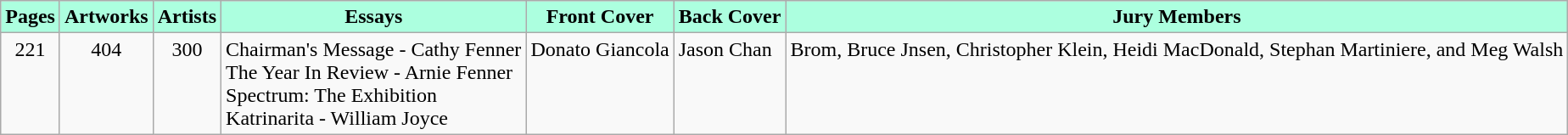<table class="wikitable">
<tr>
<th style="background:#acffdf">Pages</th>
<th style="background:#acffdf">Artworks</th>
<th style="background:#acffdf">Artists</th>
<th style="background:#acffdf">Essays</th>
<th style="background:#acffdf">Front Cover</th>
<th style="background:#acffdf">Back Cover</th>
<th style="background:#acffdf">Jury Members</th>
</tr>
<tr valign="top">
<td align="center">221</td>
<td align="center">404</td>
<td align="center">300</td>
<td>Chairman's Message - Cathy Fenner<br>The Year In Review - Arnie Fenner<br>Spectrum: The Exhibition<br>Katrinarita - William Joyce</td>
<td>Donato Giancola</td>
<td>Jason Chan</td>
<td>Brom, Bruce Jnsen, Christopher Klein, Heidi MacDonald, Stephan Martiniere, and Meg Walsh</td>
</tr>
</table>
